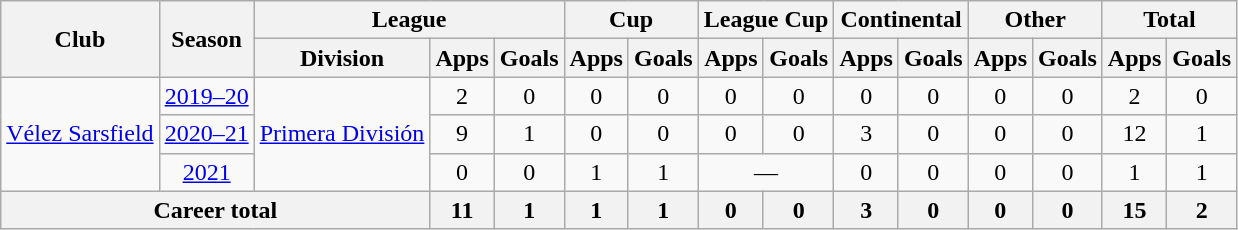<table class="wikitable" style="text-align:center">
<tr>
<th rowspan="2">Club</th>
<th rowspan="2">Season</th>
<th colspan="3">League</th>
<th colspan="2">Cup</th>
<th colspan="2">League Cup</th>
<th colspan="2">Continental</th>
<th colspan="2">Other</th>
<th colspan="2">Total</th>
</tr>
<tr>
<th>Division</th>
<th>Apps</th>
<th>Goals</th>
<th>Apps</th>
<th>Goals</th>
<th>Apps</th>
<th>Goals</th>
<th>Apps</th>
<th>Goals</th>
<th>Apps</th>
<th>Goals</th>
<th>Apps</th>
<th>Goals</th>
</tr>
<tr>
<td rowspan="3"><a href='#'>Vélez Sarsfield</a></td>
<td><a href='#'>2019–20</a></td>
<td rowspan="3"><a href='#'>Primera División</a></td>
<td>2</td>
<td>0</td>
<td>0</td>
<td>0</td>
<td>0</td>
<td>0</td>
<td>0</td>
<td>0</td>
<td>0</td>
<td>0</td>
<td>2</td>
<td>0</td>
</tr>
<tr>
<td><a href='#'>2020–21</a></td>
<td>9</td>
<td>1</td>
<td>0</td>
<td>0</td>
<td>0</td>
<td>0</td>
<td>3</td>
<td>0</td>
<td>0</td>
<td>0</td>
<td>12</td>
<td>1</td>
</tr>
<tr>
<td><a href='#'>2021</a></td>
<td>0</td>
<td>0</td>
<td>1</td>
<td>1</td>
<td colspan="2">—</td>
<td>0</td>
<td>0</td>
<td>0</td>
<td>0</td>
<td>1</td>
<td>1</td>
</tr>
<tr>
<th colspan="3">Career total</th>
<th>11</th>
<th>1</th>
<th>1</th>
<th>1</th>
<th>0</th>
<th>0</th>
<th>3</th>
<th>0</th>
<th>0</th>
<th>0</th>
<th>15</th>
<th>2</th>
</tr>
</table>
